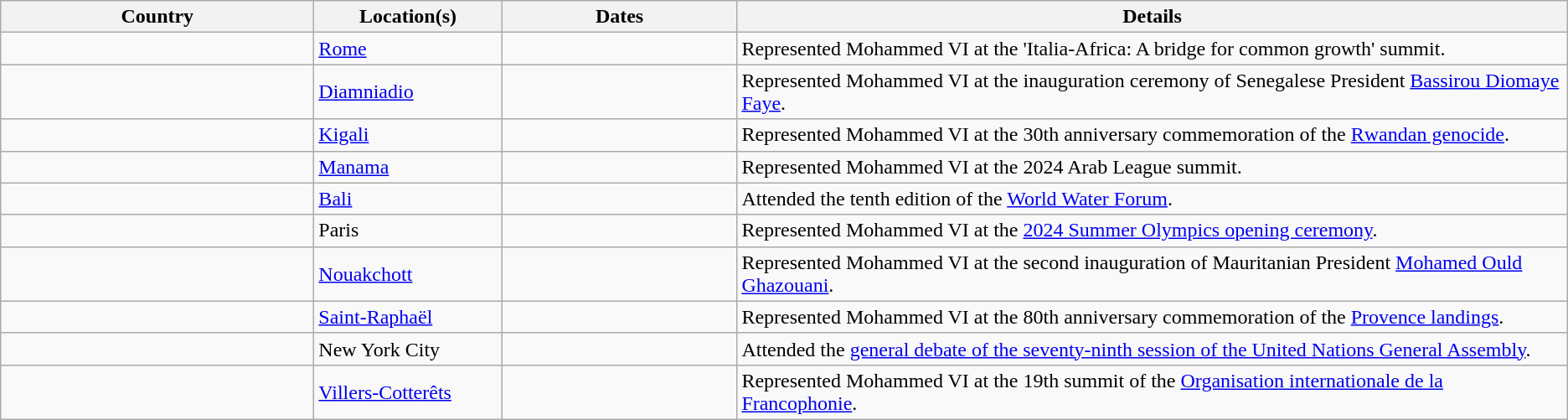<table class="wikitable sortable" border="1">
<tr>
<th style="width: 20%;">Country</th>
<th style="width: 12%;">Location(s)</th>
<th style="width: 15%;">Dates</th>
<th style="width: 53%;" class="unsortable">Details</th>
</tr>
<tr>
<td></td>
<td><a href='#'>Rome</a></td>
<td></td>
<td>Represented Mohammed VI at the 'Italia-Africa: A bridge for common growth' summit.</td>
</tr>
<tr>
<td></td>
<td><a href='#'>Diamniadio</a></td>
<td></td>
<td>Represented Mohammed VI at the inauguration ceremony of Senegalese President <a href='#'>Bassirou Diomaye Faye</a>.</td>
</tr>
<tr>
<td></td>
<td><a href='#'>Kigali</a></td>
<td></td>
<td>Represented Mohammed VI at the 30th anniversary commemoration of the <a href='#'>Rwandan genocide</a>.</td>
</tr>
<tr>
<td></td>
<td><a href='#'>Manama</a></td>
<td></td>
<td>Represented Mohammed VI at the 2024 Arab League summit.</td>
</tr>
<tr>
<td></td>
<td><a href='#'>Bali</a></td>
<td></td>
<td>Attended the tenth edition of the <a href='#'>World Water Forum</a>.</td>
</tr>
<tr>
<td></td>
<td>Paris</td>
<td></td>
<td>Represented Mohammed VI at the <a href='#'>2024 Summer Olympics opening ceremony</a>.</td>
</tr>
<tr>
<td></td>
<td><a href='#'>Nouakchott</a></td>
<td></td>
<td>Represented Mohammed VI at the second inauguration of Mauritanian President <a href='#'>Mohamed Ould Ghazouani</a>.</td>
</tr>
<tr>
<td></td>
<td><a href='#'>Saint-Raphaël</a></td>
<td></td>
<td>Represented Mohammed VI at the 80th anniversary commemoration of the <a href='#'>Provence landings</a>.</td>
</tr>
<tr>
<td></td>
<td>New York City</td>
<td></td>
<td>Attended the <a href='#'>general debate of the seventy-ninth session of the United Nations General Assembly</a>.</td>
</tr>
<tr>
<td></td>
<td><a href='#'>Villers-Cotterêts</a></td>
<td></td>
<td>Represented Mohammed VI at the 19th summit of the <a href='#'>Organisation internationale de la Francophonie</a>.</td>
</tr>
</table>
